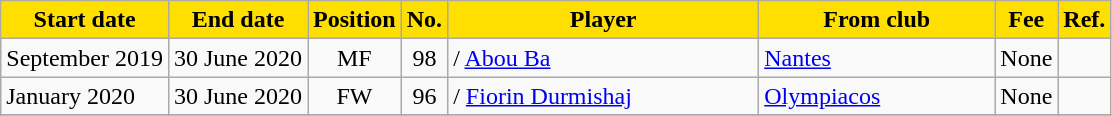<table class="wikitable sortable">
<tr>
<th style="background:#FFDF00; color:black;"><strong>Start date</strong></th>
<th style="background:#FFDF00; color:black;"><strong>End date</strong></th>
<th style="background:#FFDF00; color:black;"><strong>Position</strong></th>
<th style="background:#FFDF00; color:black;"><strong>No.</strong></th>
<th style="background:#FFDF00; color:black;"; width=200><strong>Player</strong></th>
<th style="background:#FFDF00; color:black;"; width=150><strong>From club</strong></th>
<th style="background:#FFDF00; color:black;"><strong>Fee</strong></th>
<th style="background:#FFDF00; color:black;"><strong>Ref.</strong></th>
</tr>
<tr>
<td>September 2019</td>
<td>30 June 2020</td>
<td style="text-align:center;">MF</td>
<td style="text-align:center;">98</td>
<td style="text-align:left;"> /  <a href='#'>Abou Ba</a></td>
<td style="text-align:left;"> <a href='#'>Nantes</a></td>
<td>None</td>
<td></td>
</tr>
<tr>
<td>January 2020</td>
<td>30 June 2020</td>
<td style="text-align:center;">FW</td>
<td style="text-align:center;">96</td>
<td style="text-align:left;"> /  <a href='#'>Fiorin Durmishaj</a></td>
<td style="text-align:left;"> <a href='#'>Olympiacos</a></td>
<td>None</td>
<td></td>
</tr>
<tr>
</tr>
</table>
